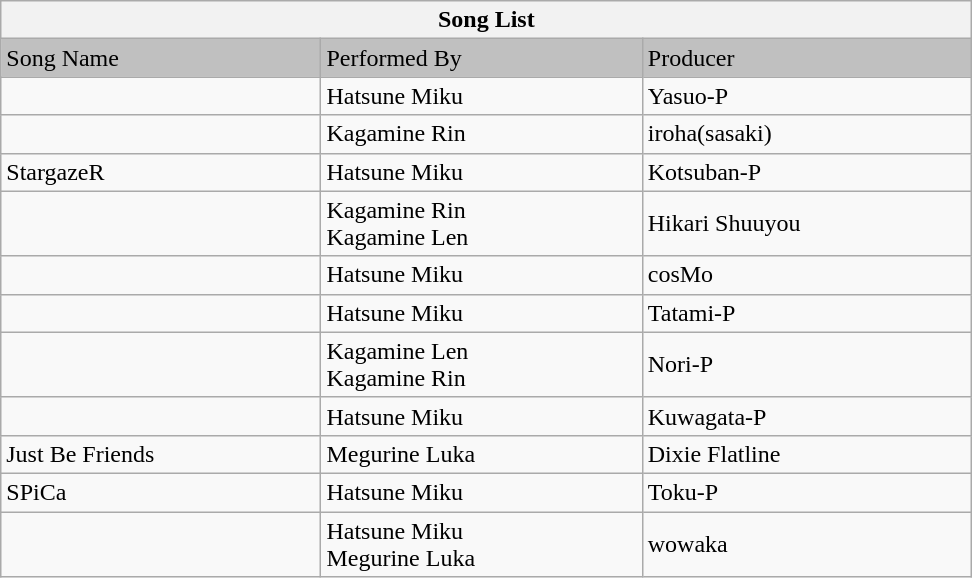<table class="wikitable">
<tr>
<th colspan="3" style="width: 40em">Song List</th>
</tr>
<tr>
<td style="background:silver; color:black">Song Name</td>
<td style="background:silver; color:black">Performed By</td>
<td style="background:silver; color:black">Producer</td>
</tr>
<tr>
<td></td>
<td>Hatsune Miku</td>
<td>Yasuo-P</td>
</tr>
<tr>
<td></td>
<td>Kagamine Rin</td>
<td>iroha(sasaki)</td>
</tr>
<tr>
<td>StargazeR</td>
<td>Hatsune Miku</td>
<td>Kotsuban-P</td>
</tr>
<tr>
<td></td>
<td>Kagamine Rin<br>Kagamine Len</td>
<td>Hikari Shuuyou</td>
</tr>
<tr>
<td></td>
<td>Hatsune Miku</td>
<td>cosMo</td>
</tr>
<tr>
<td></td>
<td>Hatsune Miku</td>
<td>Tatami-P</td>
</tr>
<tr>
<td></td>
<td>Kagamine Len<br>Kagamine Rin</td>
<td>Nori-P</td>
</tr>
<tr>
<td></td>
<td>Hatsune Miku</td>
<td>Kuwagata-P</td>
</tr>
<tr>
<td>Just Be Friends</td>
<td>Megurine Luka</td>
<td>Dixie Flatline</td>
</tr>
<tr>
<td>SPiCa</td>
<td>Hatsune Miku</td>
<td>Toku-P</td>
</tr>
<tr>
<td></td>
<td>Hatsune Miku<br>Megurine Luka</td>
<td>wowaka</td>
</tr>
</table>
